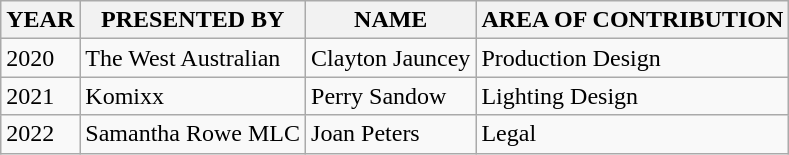<table class="wikitable">
<tr>
<th>YEAR</th>
<th>PRESENTED BY</th>
<th>NAME</th>
<th>AREA OF CONTRIBUTION</th>
</tr>
<tr>
<td>2020</td>
<td>The West Australian</td>
<td>Clayton Jauncey</td>
<td>Production Design</td>
</tr>
<tr>
<td>2021</td>
<td>Komixx</td>
<td>Perry Sandow</td>
<td>Lighting Design</td>
</tr>
<tr>
<td>2022</td>
<td>Samantha Rowe MLC</td>
<td>Joan Peters</td>
<td>Legal</td>
</tr>
</table>
